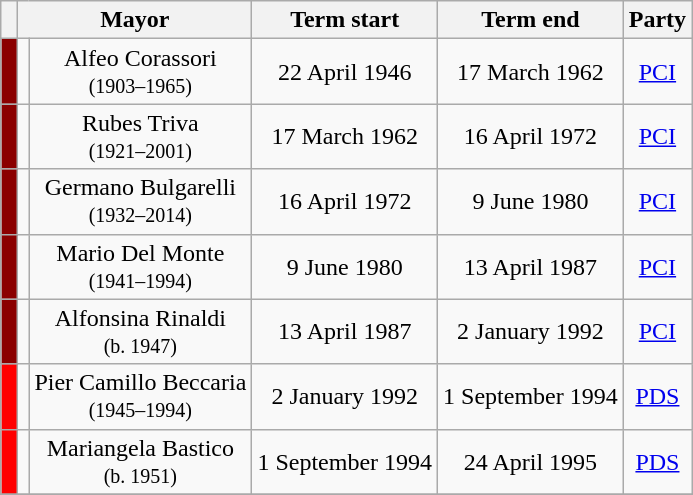<table class="wikitable" style="text-align: center;">
<tr>
<th class=unsortable> </th>
<th colspan=2>Mayor</th>
<th>Term start</th>
<th>Term end</th>
<th>Party</th>
</tr>
<tr>
<th style="background:#8B0000;"></th>
<td></td>
<td>Alfeo Corassori<br><small>(1903–1965)</small></td>
<td align=center>22 April 1946</td>
<td align=center>17 March 1962</td>
<td><a href='#'>PCI</a></td>
</tr>
<tr>
<th style="background:#8B0000;"></th>
<td></td>
<td>Rubes Triva<br><small>(1921–2001)</small></td>
<td align=center>17 March 1962</td>
<td align=center>16 April 1972</td>
<td><a href='#'>PCI</a></td>
</tr>
<tr>
<th style="background:#8B0000;"></th>
<td></td>
<td>Germano Bulgarelli<br><small>(1932–2014)</small></td>
<td align=center>16 April 1972</td>
<td align=center>9 June 1980</td>
<td><a href='#'>PCI</a></td>
</tr>
<tr>
<th style="background:#8B0000;"></th>
<td></td>
<td>Mario Del Monte<br><small>(1941–1994)</small></td>
<td align=center>9 June 1980</td>
<td align=center>13 April 1987</td>
<td><a href='#'>PCI</a></td>
</tr>
<tr>
<th style="background:#8B0000;"></th>
<td></td>
<td>Alfonsina Rinaldi<br><small>(b. 1947)</small></td>
<td align=center>13 April 1987</td>
<td align=center>2 January 1992</td>
<td><a href='#'>PCI</a></td>
</tr>
<tr>
<th style="background:#FF0000;"></th>
<td></td>
<td>Pier Camillo Beccaria<br><small>(1945–1994)</small></td>
<td align=center>2 January 1992</td>
<td align=center>1 September 1994</td>
<td><a href='#'>PDS</a></td>
</tr>
<tr>
<th style="background:#FF0000;"></th>
<td></td>
<td>Mariangela Bastico<br><small>(b. 1951)</small></td>
<td align=center>1 September 1994</td>
<td align=center>24 April 1995</td>
<td><a href='#'>PDS</a></td>
</tr>
<tr>
</tr>
</table>
